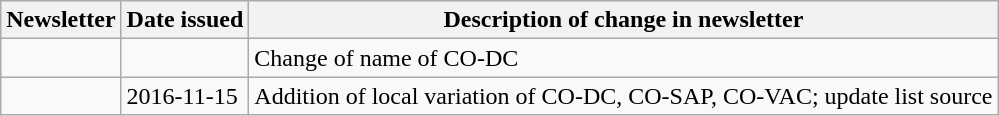<table class="wikitable">
<tr>
<th>Newsletter</th>
<th>Date issued</th>
<th>Description of change in newsletter</th>
</tr>
<tr>
<td id="I-6"></td>
<td></td>
<td>Change of name of CO-DC</td>
</tr>
<tr>
<td></td>
<td>2016-11-15</td>
<td>Addition of local variation of CO-DC, CO-SAP, CO-VAC; update list source</td>
</tr>
</table>
